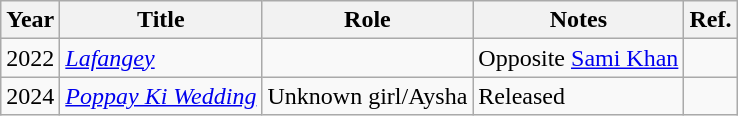<table class="wikitable sortable plainrowheaders">
<tr>
<th>Year</th>
<th>Title</th>
<th>Role</th>
<th>Notes</th>
<th>Ref.</th>
</tr>
<tr>
<td>2022</td>
<td><em><a href='#'>Lafangey</a></em></td>
<td></td>
<td>Opposite <a href='#'>Sami Khan</a></td>
<td></td>
</tr>
<tr>
<td>2024</td>
<td><em><a href='#'>Poppay Ki Wedding</a></em></td>
<td>Unknown girl/Aysha</td>
<td>Released</td>
<td></td>
</tr>
</table>
